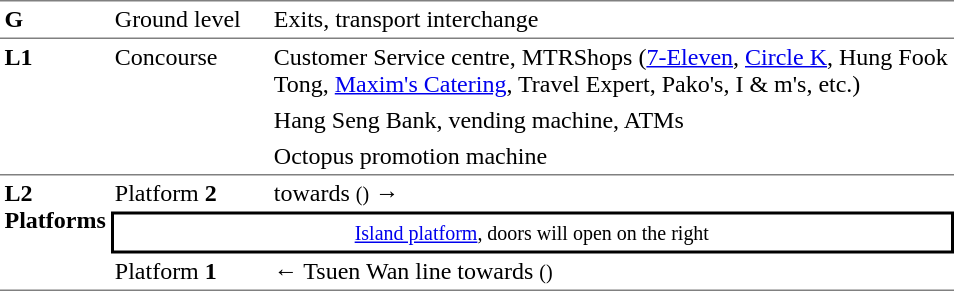<table border=0 cellspacing=0 cellpadding=3>
<tr>
<td style="border-bottom:solid 1px gray;border-top:solid 1px gray;width:50px;vertical-align:top;"><strong>G</strong></td>
<td style="border-top:solid 1px gray;border-bottom:solid 1px gray;width:100px;vertical-align:top;">Ground level</td>
<td style="border-top:solid 1px gray;border-bottom:solid 1px gray;width:450px;vertical-align:top;">Exits, transport interchange</td>
</tr>
<tr>
<td style="border-bottom:solid 1px gray;vertical-align:top;" rowspan=3><strong>L1</strong></td>
<td style="border-bottom:solid 1px gray;vertical-align:top;" rowspan=3>Concourse</td>
<td>Customer Service centre, MTRShops (<a href='#'>7-Eleven</a>, <a href='#'>Circle K</a>, Hung Fook Tong, <a href='#'>Maxim's Catering</a>, Travel Expert, Pako's, I & m's, etc.)</td>
</tr>
<tr>
<td>Hang Seng Bank, vending machine, ATMs</td>
</tr>
<tr>
<td style="border-bottom:solid 1px gray;">Octopus promotion machine</td>
</tr>
<tr>
<td style="border-bottom:solid 1px gray;vertical-align:top;" rowspan=3><strong>L2<br>Platforms</strong></td>
<td>Platform <span><strong>2</strong></span></td>
<td>  towards  <small>()</small> →</td>
</tr>
<tr>
<td style="border-top:solid 2px black;border-right:solid 2px black;border-left:solid 2px black;border-bottom:solid 2px black;text-align:center;" colspan=2><small><a href='#'>Island platform</a>, doors will open on the right</small></td>
</tr>
<tr>
<td style="border-bottom:solid 1px gray;">Platform <span><strong>1</strong></span></td>
<td style="border-bottom:solid 1px gray;">←  Tsuen Wan line towards  <small>()</small></td>
</tr>
</table>
